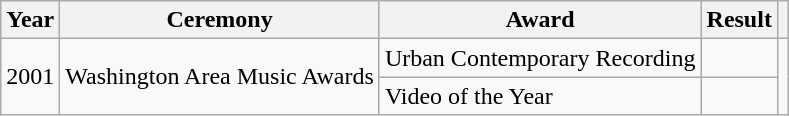<table class="wikitable">
<tr>
<th>Year</th>
<th>Ceremony</th>
<th>Award</th>
<th>Result</th>
<th></th>
</tr>
<tr>
<td rowspan="2">2001</td>
<td rowspan="2">Washington Area Music Awards</td>
<td>Urban Contemporary Recording</td>
<td></td>
<td rowspan="2"></td>
</tr>
<tr>
<td>Video of the Year</td>
<td></td>
</tr>
</table>
